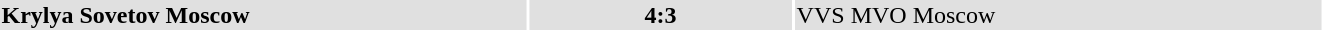<table width="70%">
<tr bgcolor="#e0e0e0">
<td style="width:40%;"><strong>Krylya Sovetov Moscow</strong></td>
<th style="width:20%;">4:3</th>
<td style="width:40%;">VVS MVO Moscow</td>
</tr>
</table>
